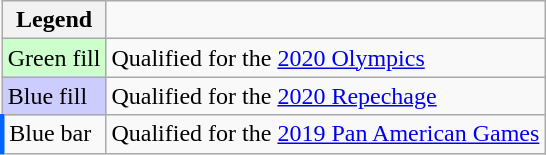<table class="wikitable">
<tr>
<th>Legend</th>
</tr>
<tr>
<td bgcolor=ccffcc>Green fill</td>
<td>Qualified for the <a href='#'>2020 Olympics</a></td>
</tr>
<tr>
<td bgcolor=ccccff>Blue fill</td>
<td>Qualified for the <a href='#'>2020 Repechage</a></td>
</tr>
<tr>
<td style="border-left:3px solid #06f;">Blue bar</td>
<td>Qualified for the <a href='#'>2019 Pan American Games</a></td>
</tr>
</table>
